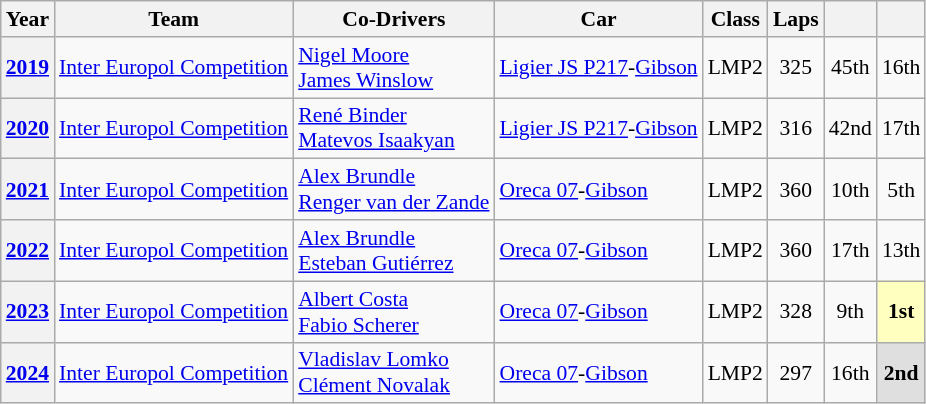<table class="wikitable" style="text-align:center; font-size:90%">
<tr>
<th>Year</th>
<th>Team</th>
<th>Co-Drivers</th>
<th>Car</th>
<th>Class</th>
<th>Laps</th>
<th></th>
<th></th>
</tr>
<tr>
<th><a href='#'>2019</a></th>
<td align="left"> <a href='#'>Inter Europol Competition</a></td>
<td align="left"> <a href='#'>Nigel Moore</a><br> <a href='#'>James Winslow</a></td>
<td align="left"><a href='#'>Ligier JS P217</a>-<a href='#'>Gibson</a></td>
<td>LMP2</td>
<td>325</td>
<td>45th</td>
<td style="background:#;">16th</td>
</tr>
<tr>
<th><a href='#'>2020</a></th>
<td align="left"> <a href='#'>Inter Europol Competition</a></td>
<td align="left"> <a href='#'>René Binder</a><br> <a href='#'>Matevos Isaakyan</a></td>
<td align="left"><a href='#'>Ligier JS P217</a>-<a href='#'>Gibson</a></td>
<td>LMP2</td>
<td>316</td>
<td>42nd</td>
<td style="background:#;">17th</td>
</tr>
<tr>
<th><a href='#'>2021</a></th>
<td align="left"> <a href='#'>Inter Europol Competition</a></td>
<td align="left"> <a href='#'>Alex Brundle</a><br> <a href='#'>Renger van der Zande</a></td>
<td align="left"><a href='#'>Oreca 07</a>-<a href='#'>Gibson</a></td>
<td>LMP2</td>
<td>360</td>
<td>10th</td>
<td style="background:#;">5th</td>
</tr>
<tr>
<th><a href='#'>2022</a></th>
<td align="left"> <a href='#'>Inter Europol Competition</a></td>
<td align="left"> <a href='#'>Alex Brundle</a><br> <a href='#'>Esteban Gutiérrez</a></td>
<td align="left"><a href='#'>Oreca 07</a>-<a href='#'>Gibson</a></td>
<td>LMP2</td>
<td>360</td>
<td>17th</td>
<td style="background:#;">13th</td>
</tr>
<tr>
<th><a href='#'>2023</a></th>
<td align="left"> <a href='#'>Inter Europol Competition</a></td>
<td align="left"> <a href='#'>Albert Costa</a><br>  <a href='#'>Fabio Scherer</a></td>
<td align="left"><a href='#'>Oreca 07</a>-<a href='#'>Gibson</a></td>
<td>LMP2</td>
<td>328</td>
<td>9th</td>
<td style="background:#FFFFBF;"><strong>1st</strong></td>
</tr>
<tr>
<th><a href='#'>2024</a></th>
<td align="left"> <a href='#'>Inter Europol Competition</a></td>
<td align="left"> <a href='#'>Vladislav Lomko</a><br>  <a href='#'>Clément Novalak</a></td>
<td align="left"><a href='#'>Oreca 07</a>-<a href='#'>Gibson</a></td>
<td>LMP2</td>
<td>297</td>
<td>16th</td>
<td style="background:#DFDFDF;"><strong>2nd</strong></td>
</tr>
</table>
